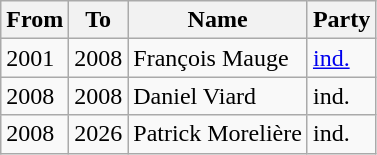<table class="wikitable">
<tr>
<th>From</th>
<th>To</th>
<th>Name</th>
<th>Party</th>
</tr>
<tr>
<td>2001</td>
<td>2008</td>
<td>François Mauge</td>
<td><a href='#'>ind.</a></td>
</tr>
<tr>
<td>2008</td>
<td>2008</td>
<td>Daniel Viard</td>
<td>ind.</td>
</tr>
<tr>
<td>2008</td>
<td>2026</td>
<td>Patrick Morelière</td>
<td>ind.</td>
</tr>
</table>
